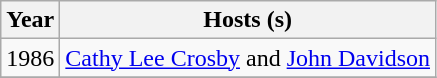<table class="wikitable">
<tr>
<th>Year</th>
<th>Hosts (s)</th>
</tr>
<tr>
<td>1986</td>
<td><a href='#'>Cathy Lee Crosby</a> and <a href='#'>John Davidson</a></td>
</tr>
<tr>
</tr>
</table>
